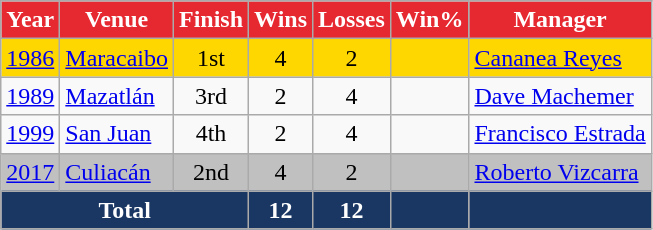<table class="wikitable sortable plainrowheaders" style="text-align:center;">
<tr>
<th scope="col" style="background-color:#E62831; color:#FFFFFF;">Year</th>
<th scope="col" style="background-color:#E62831; color:#FFFFFF;">Venue</th>
<th scope="col" style="background-color:#E62831; color:#FFFFFF;">Finish</th>
<th scope="col" style="background-color:#E62831; color:#FFFFFF;">Wins</th>
<th scope="col" style="background-color:#E62831; color:#FFFFFF;">Losses</th>
<th scope="col" style="background-color:#E62831; color:#FFFFFF;">Win%</th>
<th scope="col" style="background-color:#E62831; color:#FFFFFF;">Manager</th>
</tr>
<tr style="background:gold;">
<td><a href='#'>1986</a></td>
<td align=left> <a href='#'>Maracaibo</a></td>
<td>1st</td>
<td>4</td>
<td>2</td>
<td></td>
<td align=left> <a href='#'>Cananea Reyes</a></td>
</tr>
<tr>
<td><a href='#'>1989</a></td>
<td align=left> <a href='#'>Mazatlán</a></td>
<td>3rd</td>
<td>2</td>
<td>4</td>
<td></td>
<td align=left> <a href='#'>Dave Machemer</a></td>
</tr>
<tr>
<td><a href='#'>1999</a></td>
<td align=left> <a href='#'>San Juan</a></td>
<td>4th</td>
<td>2</td>
<td>4</td>
<td></td>
<td align=left> <a href='#'>Francisco Estrada</a></td>
</tr>
<tr style="background:silver;">
<td><a href='#'>2017</a></td>
<td align=left> <a href='#'>Culiacán</a></td>
<td>2nd</td>
<td>4</td>
<td>2</td>
<td></td>
<td align=left> <a href='#'>Roberto Vizcarra</a></td>
</tr>
<tr style="text-align:center; background-color:#1A3663; color:#FFFFFF;">
<td colspan="3"><strong>Total</strong></td>
<td><strong>12</strong></td>
<td><strong>12</strong></td>
<td><strong></strong></td>
<td></td>
</tr>
</table>
